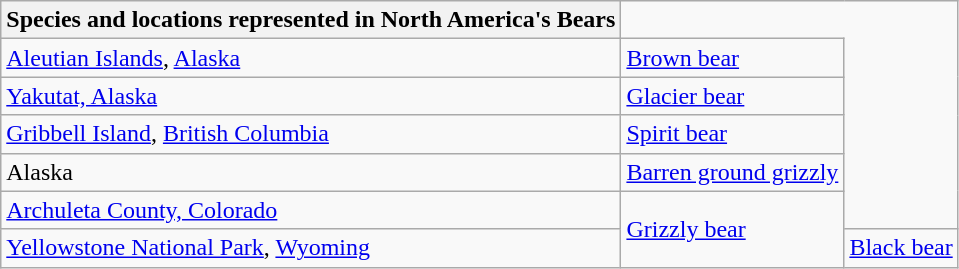<table class="wikitable collapsible collapsed">
<tr>
<th>Species and locations represented in North America's Bears</th>
</tr>
<tr>
<td><a href='#'>Aleutian Islands</a>, <a href='#'>Alaska</a></td>
<td><a href='#'>Brown bear</a></td>
</tr>
<tr>
<td><a href='#'>Yakutat, Alaska</a></td>
<td><a href='#'>Glacier bear</a></td>
</tr>
<tr>
<td><a href='#'>Gribbell Island</a>, <a href='#'>British Columbia</a></td>
<td><a href='#'>Spirit bear</a></td>
</tr>
<tr>
<td>Alaska</td>
<td><a href='#'>Barren ground grizzly</a></td>
</tr>
<tr>
<td><a href='#'>Archuleta County, Colorado</a></td>
<td rowspan="2"><a href='#'>Grizzly bear</a></td>
</tr>
<tr>
<td><a href='#'>Yellowstone National Park</a>, <a href='#'>Wyoming</a></td>
<td><a href='#'>Black bear</a></td>
</tr>
</table>
